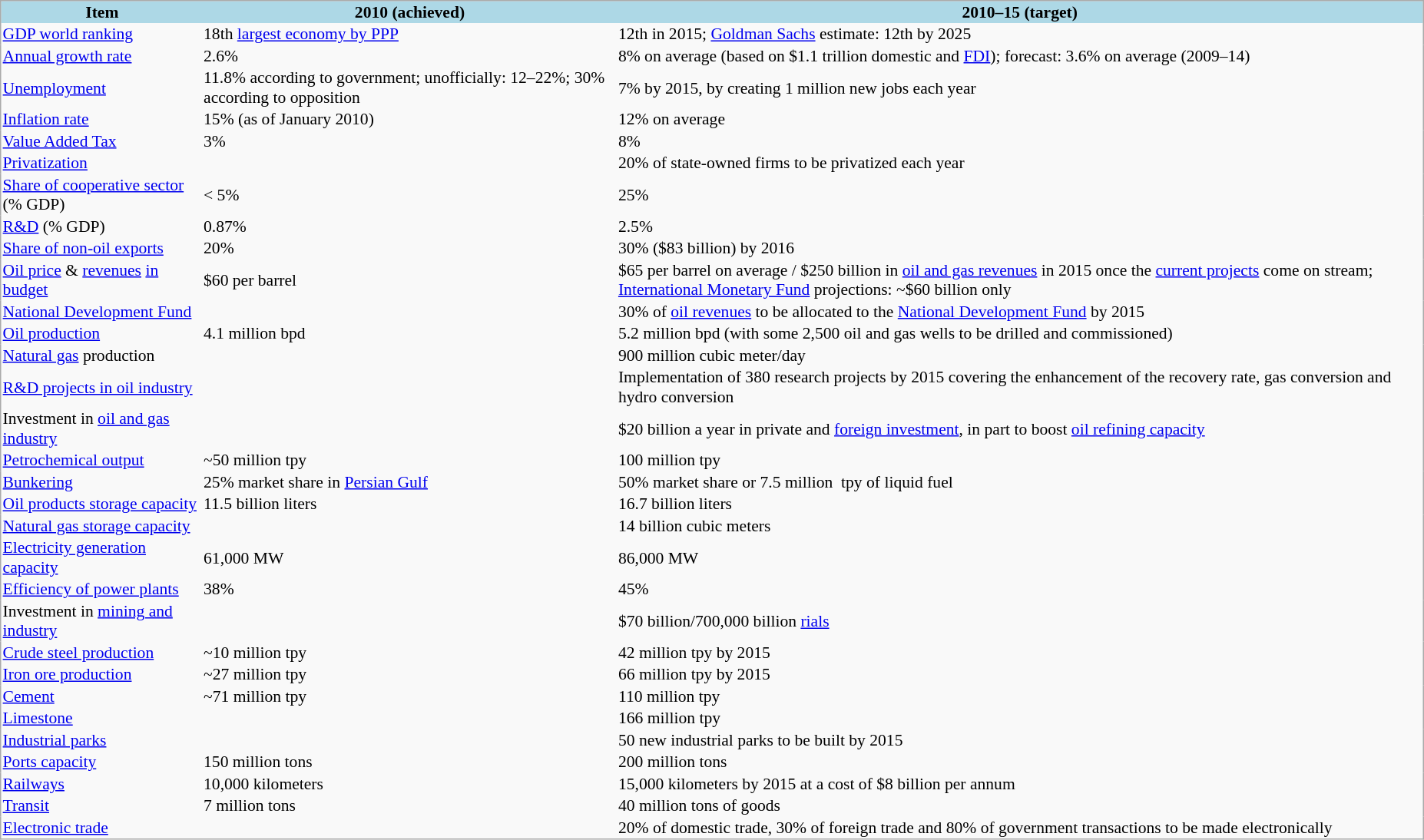<table style="margin:1em; background:#f9f9f9; border:1px #aaa solid; border-collapse:collapse; font-size:90%; float:left;">
<tr style="background:lightblue;">
<th>Item</th>
<th>2010 (achieved)</th>
<th>2010–15 (target)</th>
</tr>
<tr>
<td><a href='#'>GDP world ranking</a></td>
<td>18th <a href='#'>largest economy by PPP</a></td>
<td>12th in 2015; <a href='#'>Goldman Sachs</a> estimate: 12th by 2025</td>
</tr>
<tr>
<td><a href='#'>Annual growth rate</a></td>
<td>2.6%</td>
<td>8% on average (based on $1.1 trillion domestic and <a href='#'>FDI</a>);   forecast: 3.6% on average (2009–14)</td>
</tr>
<tr>
<td><a href='#'>Unemployment</a></td>
<td>11.8% according to government; unofficially: 12–22%; 30% according to opposition</td>
<td>7% by 2015, by creating 1 million new jobs each year</td>
</tr>
<tr>
<td><a href='#'>Inflation rate</a></td>
<td>15% (as of January 2010)</td>
<td>12% on average</td>
</tr>
<tr>
<td><a href='#'>Value Added Tax</a></td>
<td>3%</td>
<td>8%</td>
</tr>
<tr>
<td><a href='#'>Privatization</a></td>
<td></td>
<td>20% of state-owned firms to be privatized each year</td>
</tr>
<tr>
<td><a href='#'>Share of cooperative sector</a> (% GDP)</td>
<td>< 5%</td>
<td>25%</td>
</tr>
<tr>
<td><a href='#'>R&D</a> (% GDP)</td>
<td>0.87%</td>
<td>2.5%</td>
</tr>
<tr>
<td><a href='#'>Share of non-oil exports</a></td>
<td>20%</td>
<td>30% ($83 billion) by 2016</td>
</tr>
<tr>
<td><a href='#'>Oil price</a> & <a href='#'>revenues</a> <a href='#'>in budget</a></td>
<td>$60 per barrel</td>
<td>$65 per barrel on average / $250 billion in <a href='#'>oil and gas revenues</a> in 2015 once the <a href='#'>current projects</a> come on stream; <a href='#'>International Monetary Fund</a> projections: ~$60 billion only</td>
</tr>
<tr>
<td><a href='#'>National Development Fund</a></td>
<td></td>
<td>30% of <a href='#'>oil revenues</a> to be allocated to the <a href='#'>National Development Fund</a> by 2015</td>
</tr>
<tr>
<td><a href='#'>Oil production</a></td>
<td>4.1 million bpd</td>
<td>5.2 million bpd (with some 2,500 oil and gas wells to be drilled and commissioned)</td>
</tr>
<tr>
<td><a href='#'>Natural gas</a> production</td>
<td></td>
<td>900 million cubic meter/day</td>
</tr>
<tr>
<td><a href='#'>R&D projects in oil industry</a></td>
<td></td>
<td>Implementation of 380 research projects by 2015 covering the enhancement of the recovery rate, gas conversion and hydro conversion</td>
</tr>
<tr>
<td>Investment in <a href='#'>oil and gas industry</a></td>
<td></td>
<td>$20 billion a year in private and <a href='#'>foreign investment</a>, in part to boost <a href='#'>oil refining capacity</a></td>
</tr>
<tr>
<td><a href='#'>Petrochemical output</a></td>
<td>~50 million tpy</td>
<td>100 million tpy</td>
</tr>
<tr>
<td><a href='#'>Bunkering</a></td>
<td>25% market share in <a href='#'>Persian Gulf</a></td>
<td>50% market share or 7.5 million  tpy of liquid fuel</td>
</tr>
<tr>
<td><a href='#'>Oil products storage capacity</a></td>
<td>11.5 billion liters</td>
<td>16.7 billion liters</td>
</tr>
<tr>
<td><a href='#'>Natural gas storage capacity</a></td>
<td></td>
<td>14 billion cubic meters</td>
</tr>
<tr>
<td><a href='#'>Electricity generation capacity</a></td>
<td>61,000 MW</td>
<td>86,000 MW</td>
</tr>
<tr>
<td><a href='#'>Efficiency of power plants</a></td>
<td>38%</td>
<td>45%</td>
</tr>
<tr>
<td>Investment in <a href='#'>mining and industry</a></td>
<td></td>
<td>$70 billion/700,000 billion <a href='#'>rials</a></td>
</tr>
<tr>
<td><a href='#'>Crude steel production</a></td>
<td>~10 million tpy</td>
<td>42 million tpy by 2015</td>
</tr>
<tr>
<td><a href='#'>Iron ore production</a></td>
<td>~27 million tpy</td>
<td>66 million tpy by 2015</td>
</tr>
<tr>
<td><a href='#'>Cement</a></td>
<td>~71 million tpy</td>
<td>110 million tpy</td>
</tr>
<tr>
<td><a href='#'>Limestone</a></td>
<td></td>
<td>166 million tpy</td>
</tr>
<tr>
<td><a href='#'>Industrial parks</a></td>
<td></td>
<td>50 new industrial parks to be built by 2015</td>
</tr>
<tr>
<td><a href='#'>Ports capacity</a></td>
<td>150 million tons</td>
<td>200 million tons</td>
</tr>
<tr>
<td><a href='#'>Railways</a></td>
<td>10,000 kilometers</td>
<td>15,000 kilometers by 2015 at a cost of $8 billion per annum</td>
</tr>
<tr>
<td><a href='#'>Transit</a></td>
<td>7 million tons</td>
<td>40 million tons of goods</td>
</tr>
<tr>
<td><a href='#'>Electronic trade</a></td>
<td></td>
<td>20% of domestic trade, 30% of foreign trade and 80% of government transactions to be made electronically</td>
</tr>
</table>
